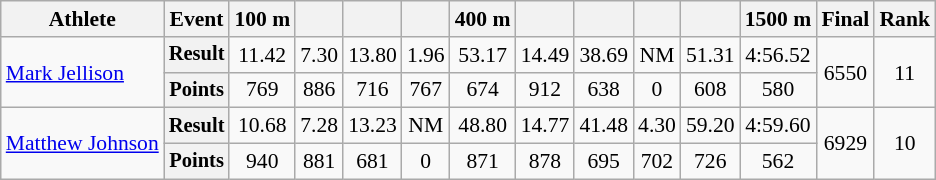<table class="wikitable" style="font-size:90%">
<tr>
<th>Athlete</th>
<th>Event</th>
<th>100 m</th>
<th></th>
<th></th>
<th></th>
<th>400 m</th>
<th></th>
<th></th>
<th></th>
<th></th>
<th>1500 m</th>
<th>Final</th>
<th>Rank</th>
</tr>
<tr align=center>
<td rowspan=2 align=left><a href='#'>Mark Jellison</a></td>
<th style="font-size:95%">Result</th>
<td>11.42</td>
<td>7.30</td>
<td>13.80</td>
<td>1.96</td>
<td>53.17</td>
<td>14.49</td>
<td>38.69</td>
<td>NM</td>
<td>51.31</td>
<td>4:56.52</td>
<td rowspan=2>6550</td>
<td rowspan=2>11</td>
</tr>
<tr align=center>
<th style="font-size:95%">Points</th>
<td>769</td>
<td>886</td>
<td>716</td>
<td>767</td>
<td>674</td>
<td>912</td>
<td>638</td>
<td>0</td>
<td>608</td>
<td>580</td>
</tr>
<tr align=center>
<td rowspan=2 align=left><a href='#'>Matthew Johnson</a></td>
<th style="font-size:95%">Result</th>
<td>10.68</td>
<td>7.28</td>
<td>13.23</td>
<td>NM</td>
<td>48.80</td>
<td>14.77</td>
<td>41.48</td>
<td>4.30</td>
<td>59.20</td>
<td>4:59.60</td>
<td rowspan=2>6929</td>
<td rowspan=2>10</td>
</tr>
<tr align=center>
<th style="font-size:95%">Points</th>
<td>940</td>
<td>881</td>
<td>681</td>
<td>0</td>
<td>871</td>
<td>878</td>
<td>695</td>
<td>702</td>
<td>726</td>
<td>562</td>
</tr>
</table>
